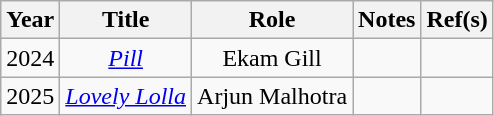<table class="wikitable" style="text-align:center;">
<tr>
<th>Year</th>
<th>Title</th>
<th>Role</th>
<th>Notes</th>
<th>Ref(s)</th>
</tr>
<tr>
<td>2024</td>
<td><em><a href='#'>Pill</a></em></td>
<td>Ekam Gill</td>
<td></td>
<td></td>
</tr>
<tr>
<td>2025</td>
<td><em><a href='#'>Lovely Lolla</a></em></td>
<td>Arjun Malhotra</td>
<td></td>
<td></td>
</tr>
</table>
